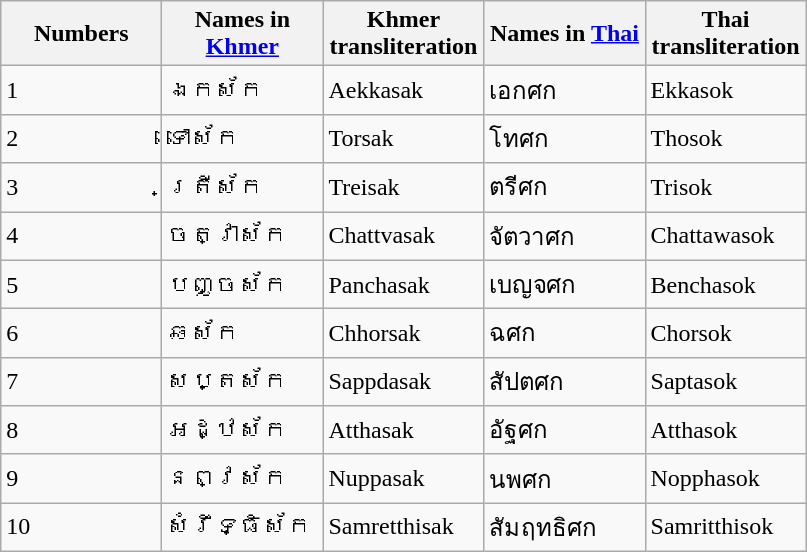<table class="wikitable">
<tr>
<th width="100">Numbers</th>
<th width="100">Names in <a href='#'>Khmer</a></th>
<th width="100">Khmer transliteration</th>
<th width="100">Names in <a href='#'>Thai</a></th>
<th width="100">Thai transliteration</th>
</tr>
<tr>
<td>1</td>
<td>ឯកស័ក</td>
<td>Aekkasak</td>
<td>เอกศก</td>
<td>Ekkasok</td>
</tr>
<tr>
<td>2</td>
<td>ទោស័ក</td>
<td>Torsak</td>
<td>โทศก</td>
<td>Thosok</td>
</tr>
<tr>
<td>3</td>
<td>ត្រីស័ក</td>
<td>Treisak</td>
<td>ตรีศก</td>
<td>Trisok</td>
</tr>
<tr>
<td>4</td>
<td>ចត្វាស័ក</td>
<td>Chattvasak</td>
<td>จัตวาศก</td>
<td>Chattawasok</td>
</tr>
<tr>
<td>5</td>
<td>បញ្ចស័ក</td>
<td>Panchasak</td>
<td>เบญจศก</td>
<td>Benchasok</td>
</tr>
<tr>
<td>6</td>
<td>ឆស័ក</td>
<td>Chhorsak</td>
<td>ฉศก</td>
<td>Chorsok</td>
</tr>
<tr>
<td>7</td>
<td>សប្តស័ក</td>
<td>Sappdasak</td>
<td>สัปตศก</td>
<td>Saptasok</td>
</tr>
<tr>
<td>8</td>
<td>អដ្ឋស័ក</td>
<td>Atthasak</td>
<td>อัฐศก</td>
<td>Atthasok</td>
</tr>
<tr>
<td>9</td>
<td>នព្វស័ក</td>
<td>Nuppasak</td>
<td>นพศก</td>
<td>Nopphasok</td>
</tr>
<tr>
<td>10</td>
<td>សំរឹទ្ធិស័ក</td>
<td>Samretthisak</td>
<td>สัมฤทธิศก</td>
<td>Samritthisok</td>
</tr>
</table>
